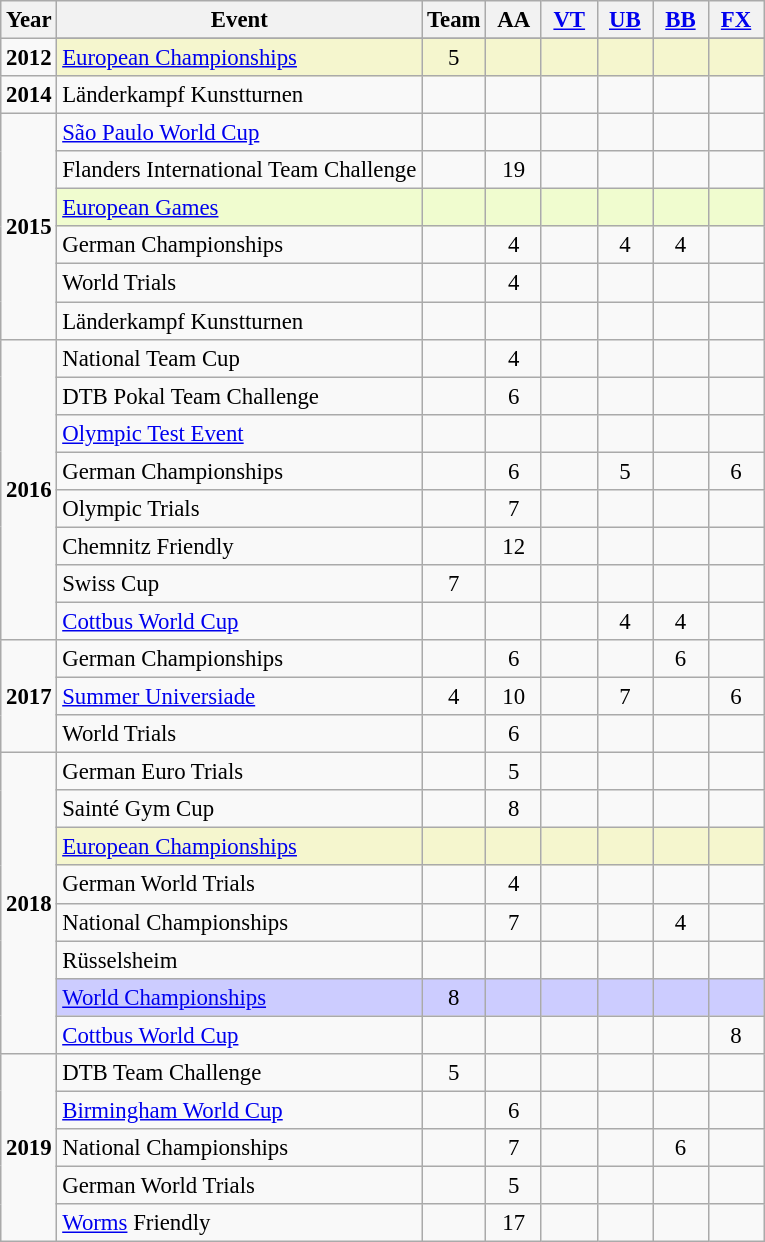<table class="wikitable" style="text-align:center; font-size:95%;">
<tr>
<th align=center>Year</th>
<th align=center>Event</th>
<th style="width:30px;">Team</th>
<th style="width:30px;">AA</th>
<th style="width:30px;"><a href='#'>VT</a></th>
<th style="width:30px;"><a href='#'>UB</a></th>
<th style="width:30px;"><a href='#'>BB</a></th>
<th style="width:30px;"><a href='#'>FX</a></th>
</tr>
<tr>
<td rowspan="2"><strong>2012</strong></td>
</tr>
<tr bgcolor=#F5F6CE>
<td align=left><a href='#'>European Championships</a></td>
<td>5</td>
<td></td>
<td></td>
<td></td>
<td></td>
<td></td>
</tr>
<tr>
<td rowspan="1"><strong>2014</strong></td>
<td align=left>Länderkampf Kunstturnen</td>
<td></td>
<td></td>
<td></td>
<td></td>
<td></td>
<td></td>
</tr>
<tr>
<td rowspan="6"><strong>2015</strong></td>
<td align=left><a href='#'>São Paulo World Cup</a></td>
<td></td>
<td></td>
<td></td>
<td></td>
<td></td>
<td></td>
</tr>
<tr>
<td align=left>Flanders International Team Challenge</td>
<td></td>
<td>19</td>
<td></td>
<td></td>
<td></td>
<td></td>
</tr>
<tr bgcolor=#f0fccf>
<td align=left><a href='#'>European Games</a></td>
<td></td>
<td></td>
<td></td>
<td></td>
<td></td>
<td></td>
</tr>
<tr>
<td align=left>German Championships</td>
<td></td>
<td>4</td>
<td></td>
<td>4</td>
<td>4</td>
<td></td>
</tr>
<tr>
<td align=left>World Trials</td>
<td></td>
<td>4</td>
<td></td>
<td></td>
<td></td>
<td></td>
</tr>
<tr>
<td align=left>Länderkampf Kunstturnen</td>
<td></td>
<td></td>
<td></td>
<td></td>
<td></td>
<td></td>
</tr>
<tr>
<td rowspan="8"><strong>2016</strong></td>
<td align=left>National Team Cup</td>
<td></td>
<td>4</td>
<td></td>
<td></td>
<td></td>
<td></td>
</tr>
<tr>
<td align=left>DTB Pokal Team Challenge</td>
<td></td>
<td>6</td>
<td></td>
<td></td>
<td></td>
<td></td>
</tr>
<tr>
<td align=left><a href='#'>Olympic Test Event</a></td>
<td></td>
<td></td>
<td></td>
<td></td>
<td></td>
<td></td>
</tr>
<tr>
<td align=left>German Championships</td>
<td></td>
<td>6</td>
<td></td>
<td>5</td>
<td></td>
<td>6</td>
</tr>
<tr>
<td align=left>Olympic Trials</td>
<td></td>
<td>7</td>
<td></td>
<td></td>
<td></td>
<td></td>
</tr>
<tr>
<td align=left>Chemnitz Friendly</td>
<td></td>
<td>12</td>
<td></td>
<td></td>
<td></td>
<td></td>
</tr>
<tr>
<td align=left>Swiss Cup</td>
<td>7</td>
<td></td>
<td></td>
<td></td>
<td></td>
<td></td>
</tr>
<tr>
<td align=left><a href='#'>Cottbus World Cup</a></td>
<td></td>
<td></td>
<td></td>
<td>4</td>
<td>4</td>
<td></td>
</tr>
<tr>
<td rowspan="3"><strong>2017</strong></td>
<td align=left>German Championships</td>
<td></td>
<td>6</td>
<td></td>
<td></td>
<td>6</td>
<td></td>
</tr>
<tr>
<td align=left><a href='#'>Summer Universiade</a></td>
<td>4</td>
<td>10</td>
<td></td>
<td>7</td>
<td></td>
<td>6</td>
</tr>
<tr>
<td align=left>World Trials</td>
<td></td>
<td>6</td>
<td></td>
<td></td>
<td></td>
<td></td>
</tr>
<tr>
<td rowspan="8"><strong>2018</strong></td>
<td align=left>German Euro Trials</td>
<td></td>
<td>5</td>
<td></td>
<td></td>
<td></td>
<td></td>
</tr>
<tr>
<td align=left>Sainté Gym Cup</td>
<td></td>
<td>8</td>
<td></td>
<td></td>
<td></td>
<td></td>
</tr>
<tr bgcolor=#F5F6CE>
<td align=left><a href='#'>European Championships</a></td>
<td></td>
<td></td>
<td></td>
<td></td>
<td></td>
<td></td>
</tr>
<tr>
<td align=left>German World Trials</td>
<td></td>
<td>4</td>
<td></td>
<td></td>
<td></td>
<td></td>
</tr>
<tr>
<td align=left>National Championships</td>
<td></td>
<td>7</td>
<td></td>
<td></td>
<td>4</td>
<td></td>
</tr>
<tr>
<td align=left>Rüsselsheim</td>
<td></td>
<td></td>
<td></td>
<td></td>
<td></td>
<td></td>
</tr>
<tr bgcolor=#CCCCFF>
<td align=left><a href='#'>World Championships</a></td>
<td>8</td>
<td></td>
<td></td>
<td></td>
<td></td>
<td></td>
</tr>
<tr>
<td align=left><a href='#'>Cottbus World Cup</a></td>
<td></td>
<td></td>
<td></td>
<td></td>
<td></td>
<td>8</td>
</tr>
<tr>
<td rowspan="5"><strong>2019</strong></td>
<td align=left>DTB Team Challenge</td>
<td>5</td>
<td></td>
<td></td>
<td></td>
<td></td>
<td></td>
</tr>
<tr>
<td align=left><a href='#'>Birmingham World Cup</a></td>
<td></td>
<td>6</td>
<td></td>
<td></td>
<td></td>
<td></td>
</tr>
<tr>
<td align=left>National Championships</td>
<td></td>
<td>7</td>
<td></td>
<td></td>
<td>6</td>
<td></td>
</tr>
<tr>
<td align=left>German World Trials</td>
<td></td>
<td>5</td>
<td></td>
<td></td>
<td></td>
<td></td>
</tr>
<tr>
<td align=left><a href='#'>Worms</a> Friendly</td>
<td></td>
<td>17</td>
<td></td>
<td></td>
<td></td>
<td></td>
</tr>
</table>
